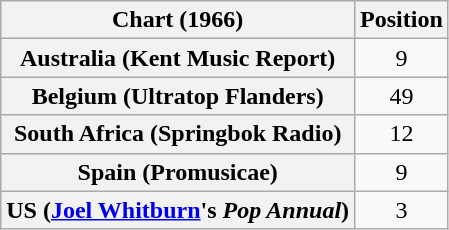<table class="wikitable sortable plainrowheaders" style="text-align:center">
<tr>
<th>Chart (1966)</th>
<th>Position</th>
</tr>
<tr>
<th scope="row">Australia (Kent Music Report)</th>
<td>9</td>
</tr>
<tr>
<th scope="row">Belgium (Ultratop Flanders)</th>
<td>49</td>
</tr>
<tr>
<th scope="row">South Africa (Springbok Radio)</th>
<td>12</td>
</tr>
<tr>
<th scope="row">Spain (Promusicae)</th>
<td>9</td>
</tr>
<tr>
<th scope="row">US (<a href='#'>Joel Whitburn</a>'s <em>Pop Annual</em>)</th>
<td>3</td>
</tr>
</table>
